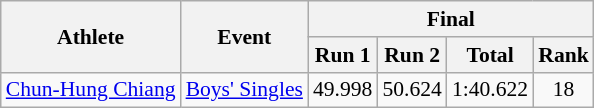<table class="wikitable" style="font-size:90%">
<tr>
<th rowspan="2">Athlete</th>
<th rowspan="2">Event</th>
<th colspan="4">Final</th>
</tr>
<tr>
<th>Run 1</th>
<th>Run 2</th>
<th>Total</th>
<th>Rank</th>
</tr>
<tr>
<td><a href='#'>Chun-Hung Chiang</a></td>
<td><a href='#'>Boys' Singles</a></td>
<td align="center">49.998</td>
<td align="center">50.624</td>
<td align="center">1:40.622</td>
<td align="center">18</td>
</tr>
</table>
